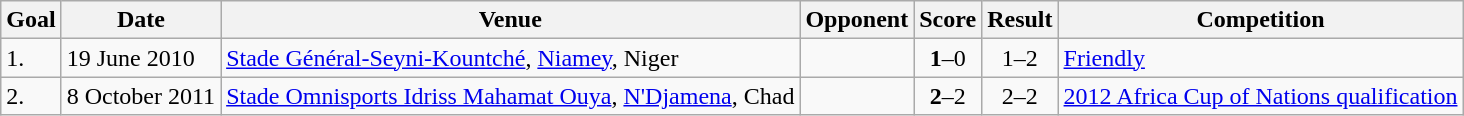<table class="wikitable plainrowheaders sortable">
<tr>
<th>Goal</th>
<th>Date</th>
<th>Venue</th>
<th>Opponent</th>
<th>Score</th>
<th>Result</th>
<th>Competition</th>
</tr>
<tr>
<td>1.</td>
<td>19 June 2010</td>
<td><a href='#'>Stade Général-Seyni-Kountché</a>, <a href='#'>Niamey</a>, Niger</td>
<td></td>
<td align=center><strong>1</strong>–0</td>
<td align=center>1–2</td>
<td><a href='#'>Friendly</a></td>
</tr>
<tr>
<td>2.</td>
<td>8 October 2011</td>
<td><a href='#'>Stade Omnisports Idriss Mahamat Ouya</a>, <a href='#'>N'Djamena</a>, Chad</td>
<td></td>
<td align=center><strong>2</strong>–2</td>
<td align=center>2–2</td>
<td><a href='#'>2012 Africa Cup of Nations qualification</a></td>
</tr>
</table>
